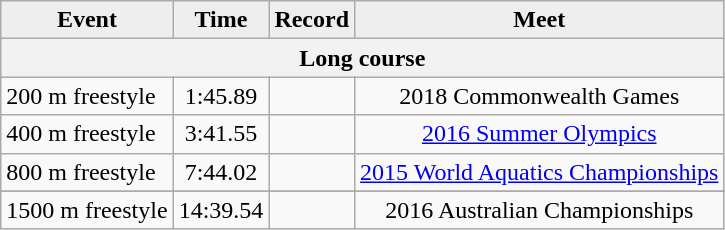<table class="wikitable">
<tr style="background:#eee;">
<td style="text-align:center;"><strong>Event</strong></td>
<td style="text-align:center;"><strong>Time</strong></td>
<td style="text-align:center;"><strong>Record</strong></td>
<td style="text-align:center;"><strong>Meet</strong></td>
</tr>
<tr style="background:#eee;">
<th colspan="4">Long course</th>
</tr>
<tr>
<td>200 m freestyle</td>
<td style="text-align:center;">1:45.89</td>
<td style="text-align:center;"></td>
<td style="text-align:center;">2018 Commonwealth Games</td>
</tr>
<tr>
<td>400 m freestyle</td>
<td style="text-align:center;">3:41.55</td>
<td style="text-align:center;"></td>
<td style="text-align:center;"><a href='#'>2016 Summer Olympics</a></td>
</tr>
<tr>
<td>800 m freestyle</td>
<td style="text-align:center;">7:44.02</td>
<td></td>
<td><a href='#'>2015 World Aquatics Championships</a></td>
</tr>
<tr style="background:#eee;">
</tr>
<tr>
<td>1500 m freestyle</td>
<td style="text-align:center;">14:39.54</td>
<td style="text-align:center;"></td>
<td style="text-align:center;">2016 Australian Championships</td>
</tr>
</table>
